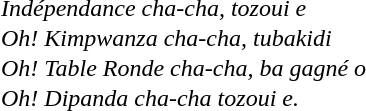<table style="margin:auto; width:480px; height10px;" cellpadding="0">
<tr>
<td><em>Indépendance cha-cha, tozoui e</em></td>
</tr>
<tr>
<td><em>Oh! Kimpwanza cha-cha, tubakidi</em></td>
</tr>
<tr>
<td><em>Oh! Table Ronde cha-cha, ba gagné o</em></td>
</tr>
<tr>
<td><em>Oh! Dipanda cha-cha tozoui e.</em></td>
</tr>
</table>
